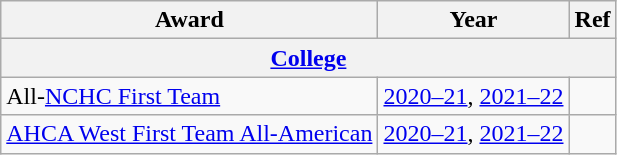<table class="wikitable">
<tr>
<th>Award</th>
<th>Year</th>
<th>Ref</th>
</tr>
<tr>
<th colspan="3"><a href='#'>College</a></th>
</tr>
<tr>
<td>All-<a href='#'>NCHC First Team</a></td>
<td><a href='#'>2020–21</a>, <a href='#'>2021–22</a></td>
<td></td>
</tr>
<tr>
<td><a href='#'>AHCA West First Team All-American</a></td>
<td><a href='#'>2020–21</a>, <a href='#'>2021–22</a></td>
<td></td>
</tr>
</table>
